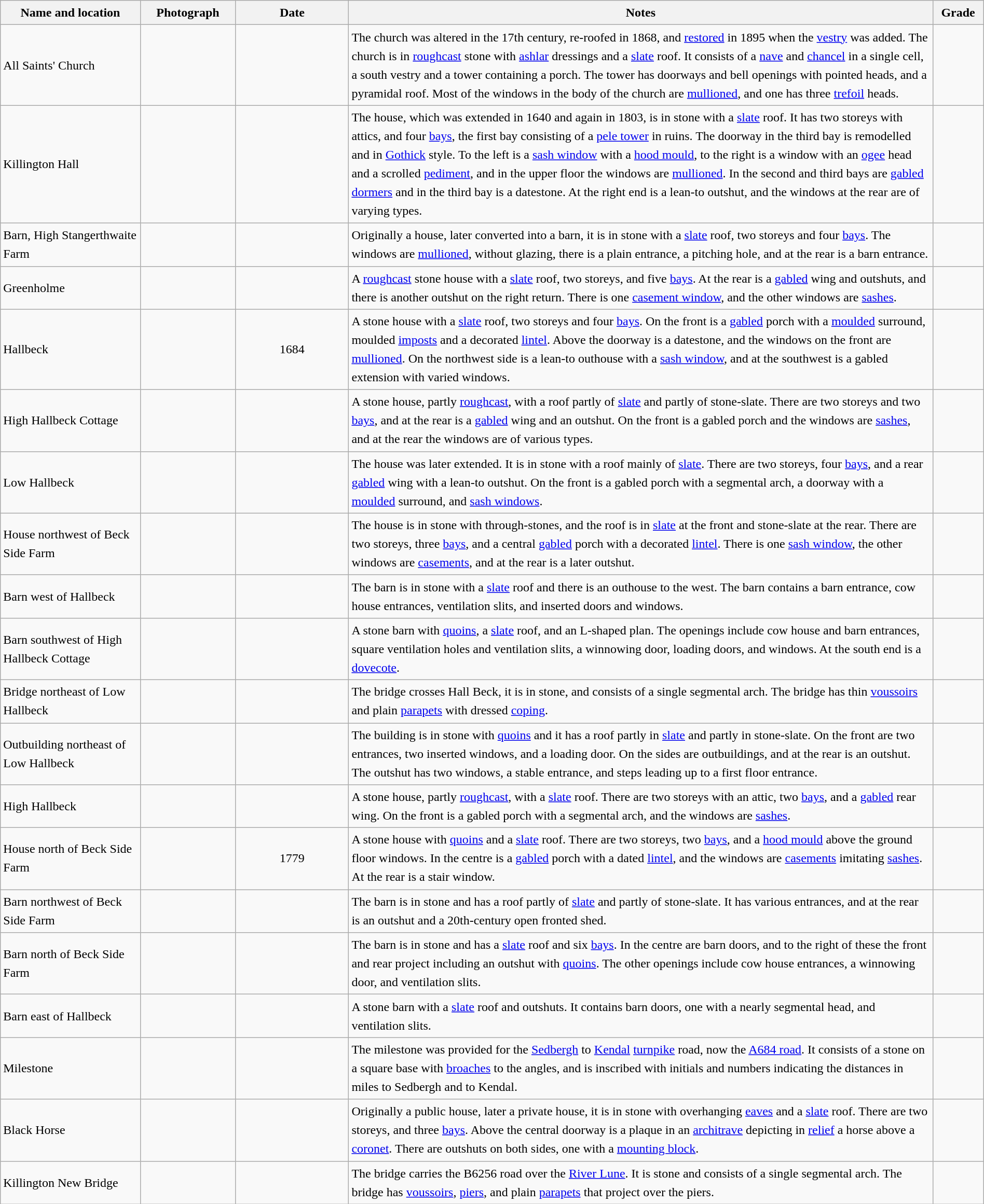<table class="wikitable sortable plainrowheaders" style="width:100%; border:0; text-align:left; line-height:150%;">
<tr>
<th scope="col"  style="width:150px">Name and location</th>
<th scope="col"  style="width:100px" class="unsortable">Photograph</th>
<th scope="col"  style="width:120px">Date</th>
<th scope="col"  style="width:650px" class="unsortable">Notes</th>
<th scope="col"  style="width:50px">Grade</th>
</tr>
<tr>
<td>All Saints' Church<br><small></small></td>
<td></td>
<td align="center"></td>
<td>The church was altered in the 17th century, re-roofed in 1868, and <a href='#'>restored</a> in 1895 when the <a href='#'>vestry</a> was added.  The church is in <a href='#'>roughcast</a> stone with <a href='#'>ashlar</a> dressings and a <a href='#'>slate</a> roof.  It consists of a <a href='#'>nave</a> and <a href='#'>chancel</a> in a single cell, a south vestry and a tower containing a porch.  The tower has doorways and bell openings with pointed heads, and a pyramidal roof.  Most of the windows in the body of the church are <a href='#'>mullioned</a>, and one has three <a href='#'>trefoil</a> heads.</td>
<td align="center" ></td>
</tr>
<tr>
<td>Killington Hall<br><small></small></td>
<td></td>
<td align="center"></td>
<td>The house, which was extended in 1640 and again in 1803, is in stone with a <a href='#'>slate</a> roof.  It has two storeys with attics, and four <a href='#'>bays</a>, the first bay consisting of a <a href='#'>pele tower</a> in ruins.  The doorway in the third bay is remodelled and in <a href='#'>Gothick</a> style.  To the left is a <a href='#'>sash window</a> with a <a href='#'>hood mould</a>, to the right is a window with an <a href='#'>ogee</a> head and a scrolled <a href='#'>pediment</a>, and in the upper floor the windows are <a href='#'>mullioned</a>.  In the second and third bays are <a href='#'>gabled</a> <a href='#'>dormers</a> and in the third bay is a datestone.  At the right end is a lean-to outshut, and the windows at the rear are of varying types.</td>
<td align="center" ></td>
</tr>
<tr>
<td>Barn, High Stangerthwaite Farm<br><small></small></td>
<td></td>
<td align="center"></td>
<td>Originally a house, later converted into a barn, it is in stone with a <a href='#'>slate</a> roof, two storeys and four <a href='#'>bays</a>.  The windows are <a href='#'>mullioned</a>, without glazing, there is a plain entrance, a pitching hole, and at the rear is a barn entrance.</td>
<td align="center" ></td>
</tr>
<tr>
<td>Greenholme<br><small></small></td>
<td></td>
<td align="center"></td>
<td>A <a href='#'>roughcast</a> stone house with a <a href='#'>slate</a> roof, two storeys, and five <a href='#'>bays</a>.  At the rear is a <a href='#'>gabled</a> wing and outshuts, and there is another outshut on the right return.  There is one <a href='#'>casement window</a>, and the other windows are <a href='#'>sashes</a>.</td>
<td align="center" ></td>
</tr>
<tr>
<td>Hallbeck<br><small></small></td>
<td></td>
<td align="center">1684</td>
<td>A stone house with a <a href='#'>slate</a> roof, two storeys and four <a href='#'>bays</a>.  On the front is a <a href='#'>gabled</a> porch with a <a href='#'>moulded</a> surround, moulded <a href='#'>imposts</a> and a decorated <a href='#'>lintel</a>.  Above the doorway is a datestone, and the windows on the front are <a href='#'>mullioned</a>.  On the northwest side is a lean-to outhouse with a <a href='#'>sash window</a>, and at the southwest is a gabled extension with varied windows.</td>
<td align="center" ></td>
</tr>
<tr>
<td>High Hallbeck Cottage<br><small></small></td>
<td></td>
<td align="center"></td>
<td>A stone house, partly <a href='#'>roughcast</a>, with a roof partly of <a href='#'>slate</a> and partly of stone-slate.  There are two storeys and two <a href='#'>bays</a>, and at the rear is a <a href='#'>gabled</a> wing and an outshut.  On the front is a gabled porch and the windows are <a href='#'>sashes</a>, and at the rear the windows are of various types.</td>
<td align="center" ></td>
</tr>
<tr>
<td>Low Hallbeck<br><small></small></td>
<td></td>
<td align="center"></td>
<td>The house was later extended.  It is in stone with a roof mainly of <a href='#'>slate</a>.  There are two storeys, four <a href='#'>bays</a>, and a rear <a href='#'>gabled</a> wing with a lean-to outshut.  On the front is a gabled porch with a segmental arch, a doorway with a <a href='#'>moulded</a> surround, and <a href='#'>sash windows</a>.</td>
<td align="center" ></td>
</tr>
<tr>
<td>House northwest of Beck Side Farm<br><small></small></td>
<td></td>
<td align="center"></td>
<td>The house is in stone with through-stones, and the roof is in <a href='#'>slate</a> at the front and stone-slate at the rear.  There are two storeys, three <a href='#'>bays</a>, and a central <a href='#'>gabled</a> porch with a decorated <a href='#'>lintel</a>.  There is one <a href='#'>sash window</a>, the other windows are <a href='#'>casements</a>, and at the rear is a later outshut.</td>
<td align="center" ></td>
</tr>
<tr>
<td>Barn west of Hallbeck<br><small></small></td>
<td></td>
<td align="center"></td>
<td>The barn is in stone with a <a href='#'>slate</a> roof and there is an outhouse to the west.  The barn contains a barn entrance, cow house entrances, ventilation slits, and inserted doors and windows.</td>
<td align="center" ></td>
</tr>
<tr>
<td>Barn southwest of High Hallbeck Cottage<br><small></small></td>
<td></td>
<td align="center"></td>
<td>A stone barn with <a href='#'>quoins</a>, a <a href='#'>slate</a> roof, and an L-shaped plan.  The openings include cow house and barn entrances, square ventilation holes and ventilation slits, a winnowing door, loading doors, and windows.  At the south end is a <a href='#'>dovecote</a>.</td>
<td align="center" ></td>
</tr>
<tr>
<td>Bridge northeast of Low Hallbeck<br><small></small></td>
<td></td>
<td align="center"></td>
<td>The bridge crosses Hall Beck, it is in stone, and consists of a single segmental arch.  The bridge has thin <a href='#'>voussoirs</a> and plain <a href='#'>parapets</a> with dressed <a href='#'>coping</a>.</td>
<td align="center" ></td>
</tr>
<tr>
<td>Outbuilding northeast of Low Hallbeck<br><small></small></td>
<td></td>
<td align="center"></td>
<td>The building is in stone with <a href='#'>quoins</a> and it has a roof partly in <a href='#'>slate</a> and partly in stone-slate.  On the front are two entrances, two inserted windows, and a loading door.  On the sides are outbuildings, and at the rear is an outshut.  The outshut has two windows, a stable entrance, and steps leading up to a first floor entrance.</td>
<td align="center" ></td>
</tr>
<tr>
<td>High Hallbeck<br><small></small></td>
<td></td>
<td align="center"></td>
<td>A stone house, partly <a href='#'>roughcast</a>, with a <a href='#'>slate</a> roof.  There are two storeys with an attic, two <a href='#'>bays</a>, and a <a href='#'>gabled</a> rear wing.  On the front is a gabled porch with a segmental arch, and the windows are <a href='#'>sashes</a>.</td>
<td align="center" ></td>
</tr>
<tr>
<td>House north of Beck Side Farm<br><small></small></td>
<td></td>
<td align="center">1779</td>
<td>A stone house with <a href='#'>quoins</a> and a <a href='#'>slate</a> roof.  There are two storeys, two <a href='#'>bays</a>, and a <a href='#'>hood mould</a> above the ground floor windows.  In the centre is a <a href='#'>gabled</a> porch with a dated <a href='#'>lintel</a>, and the windows are <a href='#'>casements</a> imitating <a href='#'>sashes</a>.  At the rear is a stair window.</td>
<td align="center" ></td>
</tr>
<tr>
<td>Barn northwest of Beck Side Farm<br><small></small></td>
<td></td>
<td align="center"></td>
<td>The barn is in stone and has a roof partly of <a href='#'>slate</a> and partly of stone-slate.  It has various entrances, and at the rear is an outshut and a 20th-century open fronted shed.</td>
<td align="center" ></td>
</tr>
<tr>
<td>Barn north of Beck Side Farm<br><small></small></td>
<td></td>
<td align="center"></td>
<td>The barn is in stone and has a <a href='#'>slate</a> roof and six <a href='#'>bays</a>.  In the centre are barn doors, and to the right of these the front and rear project including an outshut with <a href='#'>quoins</a>.  The other openings include cow house entrances, a winnowing door, and ventilation slits.</td>
<td align="center" ></td>
</tr>
<tr>
<td>Barn east of Hallbeck<br><small></small></td>
<td></td>
<td align="center"></td>
<td>A stone barn with a <a href='#'>slate</a> roof and outshuts.  It contains barn doors, one with a nearly segmental head, and ventilation slits.</td>
<td align="center" ></td>
</tr>
<tr>
<td>Milestone<br><small></small></td>
<td></td>
<td align="center"></td>
<td>The milestone was provided for the <a href='#'>Sedbergh</a> to <a href='#'>Kendal</a> <a href='#'>turnpike</a> road, now the <a href='#'>A684 road</a>.  It consists of a stone on a square base with <a href='#'>broaches</a> to the angles, and is inscribed with initials and numbers indicating the distances in miles to Sedbergh and to Kendal.</td>
<td align="center" ></td>
</tr>
<tr>
<td>Black Horse<br><small></small></td>
<td></td>
<td align="center"></td>
<td>Originally a public house, later a private house, it is in stone with overhanging <a href='#'>eaves</a> and a <a href='#'>slate</a> roof.  There are two storeys, and three <a href='#'>bays</a>.  Above the central doorway is a plaque in an <a href='#'>architrave</a> depicting in <a href='#'>relief</a> a horse above a <a href='#'>coronet</a>.  There are outshuts on both sides, one with a <a href='#'>mounting block</a>.</td>
<td align="center" ></td>
</tr>
<tr>
<td>Killington New Bridge<br><small></small></td>
<td></td>
<td align="center"></td>
<td>The bridge carries the B6256 road over the <a href='#'>River Lune</a>.  It is stone and consists of a single segmental arch.  The bridge has <a href='#'>voussoirs</a>, <a href='#'>piers</a>, and plain <a href='#'>parapets</a> that project over the piers.</td>
<td align="center" ></td>
</tr>
<tr>
</tr>
</table>
